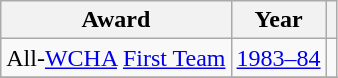<table class="wikitable">
<tr>
<th>Award</th>
<th>Year</th>
<th></th>
</tr>
<tr>
<td>All-<a href='#'>WCHA</a> <a href='#'>First Team</a></td>
<td><a href='#'>1983–84</a></td>
<td></td>
</tr>
<tr>
</tr>
</table>
